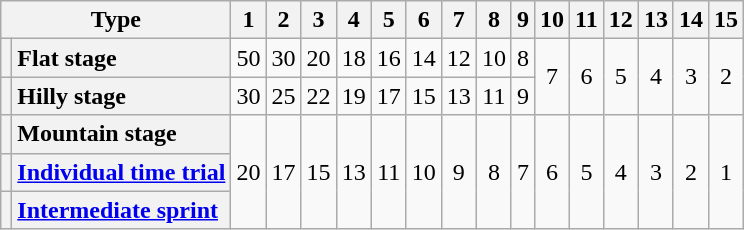<table class="wikitable plainrowheaders floatright" style="text-align: center;">
<tr>
<th scope="col" colspan="2">Type</th>
<th scope="col">1</th>
<th scope="col">2</th>
<th scope="col">3</th>
<th scope="col">4</th>
<th scope="col">5</th>
<th scope="col">6</th>
<th scope="col">7</th>
<th scope="col">8</th>
<th scope="col">9</th>
<th scope="col">10</th>
<th scope="col">11</th>
<th scope="col">12</th>
<th scope="col">13</th>
<th scope="col">14</th>
<th scope="col">15</th>
</tr>
<tr>
<th scope="row"></th>
<th scope="row" style="text-align:left;">Flat stage</th>
<td>50</td>
<td>30</td>
<td>20</td>
<td>18</td>
<td>16</td>
<td>14</td>
<td>12</td>
<td>10</td>
<td>8</td>
<td rowspan="2">7</td>
<td rowspan="2">6</td>
<td rowspan="2">5</td>
<td rowspan="2">4</td>
<td rowspan="2">3</td>
<td rowspan="2">2</td>
</tr>
<tr>
<th scope="row"></th>
<th scope="row" style="text-align:left;">Hilly stage</th>
<td>30</td>
<td>25</td>
<td>22</td>
<td>19</td>
<td>17</td>
<td>15</td>
<td>13</td>
<td>11</td>
<td>9</td>
</tr>
<tr>
<th scope="row"></th>
<th scope="row" style="text-align:left;">Mountain stage</th>
<td rowspan="3">20</td>
<td rowspan="3">17</td>
<td rowspan="3">15</td>
<td rowspan="3">13</td>
<td rowspan="3">11</td>
<td rowspan="3">10</td>
<td rowspan="3">9</td>
<td rowspan="3">8</td>
<td rowspan="3">7</td>
<td rowspan="3">6</td>
<td rowspan="3">5</td>
<td rowspan="3">4</td>
<td rowspan="3">3</td>
<td rowspan="3">2</td>
<td rowspan="3">1</td>
</tr>
<tr>
<th scope="row"></th>
<th scope="row" style="text-align:left;"><a href='#'>Individual time trial</a></th>
</tr>
<tr>
<th scope="row"></th>
<th scope="row" style="text-align:left;"><a href='#'>Intermediate sprint</a></th>
</tr>
</table>
